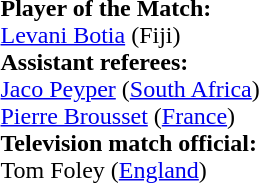<table style="width:100%">
<tr>
<td><br><strong>Player of the Match:</strong>
<br><a href='#'>Levani Botia</a> (Fiji)<br><strong>Assistant referees:</strong>
<br><a href='#'>Jaco Peyper</a> (<a href='#'>South Africa</a>)
<br><a href='#'>Pierre Brousset</a> (<a href='#'>France</a>)
<br><strong>Television match official:</strong>
<br>Tom Foley (<a href='#'>England</a>)</td>
</tr>
</table>
